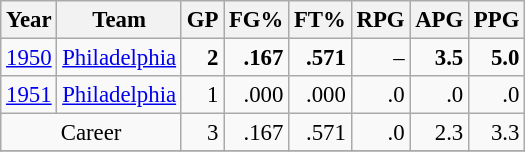<table class="wikitable sortable" style="font-size:95%; text-align:right;">
<tr>
<th>Year</th>
<th>Team</th>
<th>GP</th>
<th>FG%</th>
<th>FT%</th>
<th>RPG</th>
<th>APG</th>
<th>PPG</th>
</tr>
<tr>
<td style="text-align:left;"><a href='#'>1950</a></td>
<td style="text-align:left;"><a href='#'>Philadelphia</a></td>
<td><strong>2</strong></td>
<td><strong>.167</strong></td>
<td><strong>.571</strong></td>
<td>–</td>
<td><strong>3.5</strong></td>
<td><strong>5.0</strong></td>
</tr>
<tr>
<td style="text-align:left;"><a href='#'>1951</a></td>
<td style="text-align:left;"><a href='#'>Philadelphia</a></td>
<td>1</td>
<td>.000</td>
<td>.000</td>
<td>.0</td>
<td>.0</td>
<td>.0</td>
</tr>
<tr>
<td style="text-align:center;" colspan="2">Career</td>
<td>3</td>
<td>.167</td>
<td>.571</td>
<td>.0</td>
<td>2.3</td>
<td>3.3</td>
</tr>
<tr>
</tr>
</table>
